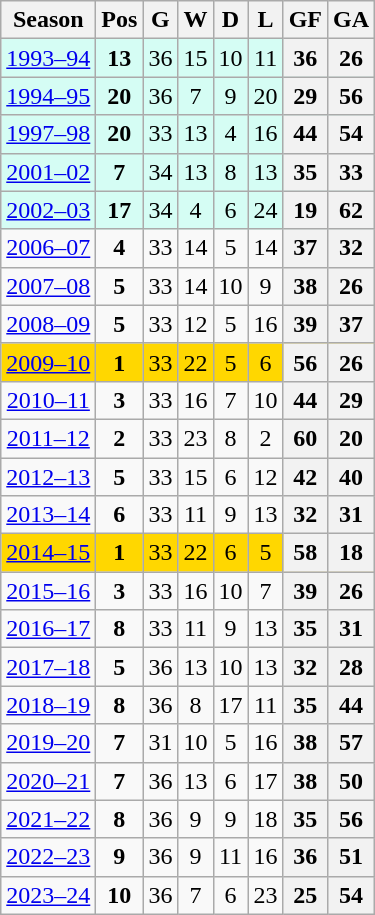<table class="wikitable sortable" style="text-align: center;">
<tr>
<th>Season</th>
<th>Pos</th>
<th>G</th>
<th>W</th>
<th>D</th>
<th>L</th>
<th>GF</th>
<th>GA</th>
</tr>
<tr bgcolor=#d5fdf4>
<td><a href='#'>1993–94</a></td>
<td><strong>13</strong></td>
<td>36</td>
<td>15</td>
<td>10</td>
<td>11</td>
<th>36</th>
<th>26</th>
</tr>
<tr bgcolor=#d5fdf4>
<td><a href='#'>1994–95</a></td>
<td><strong>20</strong></td>
<td>36</td>
<td>7</td>
<td>9</td>
<td>20</td>
<th>29</th>
<th>56</th>
</tr>
<tr bgcolor=#d5fdf4>
<td><a href='#'>1997–98</a></td>
<td><strong>20</strong></td>
<td>33</td>
<td>13</td>
<td>4</td>
<td>16</td>
<th>44</th>
<th>54</th>
</tr>
<tr bgcolor=#d5fdf4>
<td><a href='#'>2001–02</a></td>
<td><strong>7</strong></td>
<td>34</td>
<td>13</td>
<td>8</td>
<td>13</td>
<th>35</th>
<th>33</th>
</tr>
<tr bgcolor=#d5fdf4>
<td><a href='#'>2002–03</a></td>
<td><strong>17</strong></td>
<td>34</td>
<td>4</td>
<td>6</td>
<td>24</td>
<th>19</th>
<th>62</th>
</tr>
<tr>
<td><a href='#'>2006–07</a></td>
<td><strong>4</strong></td>
<td>33</td>
<td>14</td>
<td>5</td>
<td>14</td>
<th>37</th>
<th>32</th>
</tr>
<tr>
<td><a href='#'>2007–08</a></td>
<td><strong>5</strong></td>
<td>33</td>
<td>14</td>
<td>10</td>
<td>9</td>
<th>38</th>
<th>26</th>
</tr>
<tr>
<td><a href='#'>2008–09</a></td>
<td><strong>5</strong></td>
<td>33</td>
<td>12</td>
<td>5</td>
<td>16</td>
<th>39</th>
<th>37</th>
</tr>
<tr bgcolor=gold>
<td><a href='#'>2009–10</a></td>
<td><strong>1</strong></td>
<td>33</td>
<td>22</td>
<td>5</td>
<td>6</td>
<th>56</th>
<th>26</th>
</tr>
<tr>
<td><a href='#'>2010–11</a></td>
<td><strong>3</strong></td>
<td>33</td>
<td>16</td>
<td>7</td>
<td>10</td>
<th>44</th>
<th>29</th>
</tr>
<tr>
<td><a href='#'>2011–12</a></td>
<td><strong>2</strong></td>
<td>33</td>
<td>23</td>
<td>8</td>
<td>2</td>
<th>60</th>
<th>20</th>
</tr>
<tr>
<td><a href='#'>2012–13</a></td>
<td><strong>5</strong></td>
<td>33</td>
<td>15</td>
<td>6</td>
<td>12</td>
<th>42</th>
<th>40</th>
</tr>
<tr>
<td><a href='#'>2013–14</a></td>
<td><strong>6</strong></td>
<td>33</td>
<td>11</td>
<td>9</td>
<td>13</td>
<th>32</th>
<th>31</th>
</tr>
<tr bgcolor=gold>
<td><a href='#'>2014–15</a></td>
<td><strong>1</strong></td>
<td>33</td>
<td>22</td>
<td>6</td>
<td>5</td>
<th>58</th>
<th>18</th>
</tr>
<tr>
<td><a href='#'>2015–16</a></td>
<td><strong>3</strong></td>
<td>33</td>
<td>16</td>
<td>10</td>
<td>7</td>
<th>39</th>
<th>26</th>
</tr>
<tr>
<td><a href='#'>2016–17</a></td>
<td><strong>8</strong></td>
<td>33</td>
<td>11</td>
<td>9</td>
<td>13</td>
<th>35</th>
<th>31</th>
</tr>
<tr>
<td><a href='#'>2017–18</a></td>
<td><strong>5</strong></td>
<td>36</td>
<td>13</td>
<td>10</td>
<td>13</td>
<th>32</th>
<th>28</th>
</tr>
<tr>
<td><a href='#'>2018–19</a></td>
<td><strong>8</strong></td>
<td>36</td>
<td>8</td>
<td>17</td>
<td>11</td>
<th>35</th>
<th>44</th>
</tr>
<tr>
<td><a href='#'>2019–20</a></td>
<td><strong>7</strong></td>
<td>31</td>
<td>10</td>
<td>5</td>
<td>16</td>
<th>38</th>
<th>57</th>
</tr>
<tr>
<td><a href='#'>2020–21</a></td>
<td><strong>7</strong></td>
<td>36</td>
<td>13</td>
<td>6</td>
<td>17</td>
<th>38</th>
<th>50</th>
</tr>
<tr>
<td><a href='#'>2021–22</a></td>
<td><strong>8</strong></td>
<td>36</td>
<td>9</td>
<td>9</td>
<td>18</td>
<th>35</th>
<th>56</th>
</tr>
<tr>
<td><a href='#'>2022–23</a></td>
<td><strong>9</strong></td>
<td>36</td>
<td>9</td>
<td>11</td>
<td>16</td>
<th>36</th>
<th>51</th>
</tr>
<tr>
<td><a href='#'>2023–24</a></td>
<td><strong>10</strong></td>
<td>36</td>
<td>7</td>
<td>6</td>
<td>23</td>
<th>25</th>
<th>54</th>
</tr>
</table>
